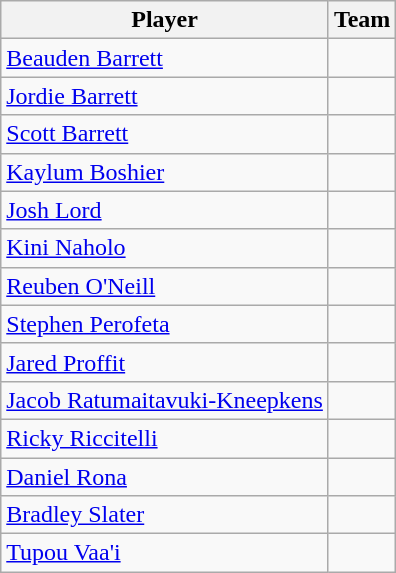<table class="wikitable" border="1">
<tr>
<th>Player</th>
<th>Team</th>
</tr>
<tr>
<td><a href='#'>Beauden Barrett</a></td>
<td></td>
</tr>
<tr>
<td><a href='#'>Jordie Barrett</a></td>
<td></td>
</tr>
<tr>
<td><a href='#'>Scott Barrett</a></td>
<td></td>
</tr>
<tr>
<td><a href='#'>Kaylum Boshier</a></td>
<td></td>
</tr>
<tr>
<td><a href='#'>Josh Lord</a></td>
<td></td>
</tr>
<tr>
<td><a href='#'>Kini Naholo</a></td>
<td></td>
</tr>
<tr>
<td><a href='#'>Reuben O'Neill</a></td>
<td></td>
</tr>
<tr>
<td><a href='#'>Stephen Perofeta</a></td>
<td></td>
</tr>
<tr>
<td><a href='#'>Jared Proffit</a></td>
<td></td>
</tr>
<tr>
<td><a href='#'>Jacob Ratumaitavuki-Kneepkens</a></td>
<td></td>
</tr>
<tr>
<td><a href='#'>Ricky Riccitelli</a></td>
<td></td>
</tr>
<tr>
<td><a href='#'>Daniel Rona</a></td>
<td></td>
</tr>
<tr>
<td><a href='#'>Bradley Slater</a></td>
<td></td>
</tr>
<tr>
<td><a href='#'>Tupou Vaa'i</a></td>
<td></td>
</tr>
</table>
